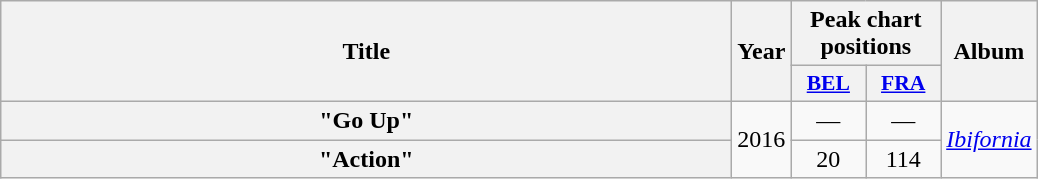<table class="wikitable plainrowheaders" style="text-align:center;" border="1">
<tr>
<th scope="col" rowspan="2" style="width:30em;">Title</th>
<th scope="col" rowspan="2">Year</th>
<th scope="col" colspan="2">Peak chart positions</th>
<th scope="col" rowspan="2">Album</th>
</tr>
<tr>
<th scope="col" style="width:3em;font-size:90%;"><a href='#'>BEL</a><br></th>
<th scope="col" style="width:3em;font-size:90%;"><a href='#'>FRA</a><br></th>
</tr>
<tr>
<th scope="row">"Go Up" </th>
<td rowspan="2">2016</td>
<td>—</td>
<td>—</td>
<td rowspan="2"><em><a href='#'>Ibifornia</a></em></td>
</tr>
<tr>
<th scope="row">"Action"<br></th>
<td>20</td>
<td>114</td>
</tr>
</table>
